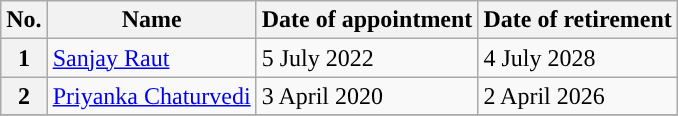<table class="wikitable sortable">
<tr>
<th style="background-color:">No.</th>
<th style="background-color:">Name</th>
<th style="background-color:">Date of appointment</th>
<th style="background-color:">Date of retirement</th>
</tr>
<tr>
<th>1</th>
<td><a href='#'>Sanjay Raut</a></td>
<td>5 July 2022</td>
<td>4 July 2028</td>
</tr>
<tr>
<th>2</th>
<td><a href='#'>Priyanka Chaturvedi</a></td>
<td>3 April 2020</td>
<td>2 April 2026</td>
</tr>
<tr>
</tr>
</table>
